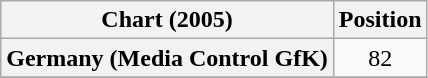<table class="wikitable plainrowheaders" style="text-align:center">
<tr>
<th>Chart (2005)</th>
<th>Position</th>
</tr>
<tr>
<th scope="row">Germany (Media Control GfK)</th>
<td style="text-align:center;">82</td>
</tr>
<tr>
</tr>
</table>
